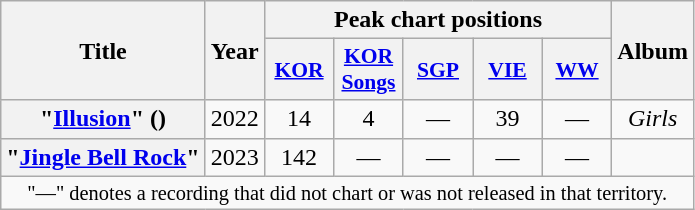<table class="wikitable plainrowheaders" style="text-align:center">
<tr>
<th scope="col" rowspan="2">Title</th>
<th scope="col" rowspan="2">Year</th>
<th scope="col" colspan="5">Peak chart positions</th>
<th scope="col" rowspan="2">Album</th>
</tr>
<tr>
<th scope="col" style="font-size:90%; width:2.75em"><a href='#'>KOR</a><br></th>
<th scope="col" style="font-size:90%; width:2.75em"><a href='#'>KOR<br>Songs</a><br></th>
<th scope="col" style="font-size:90%; width:2.75em"><a href='#'>SGP</a><br></th>
<th scope="col" style="font-size:90%; width:2.75em"><a href='#'>VIE</a><br></th>
<th scope="col" style="font-size:90%; width:2.75em"><a href='#'>WW</a><br></th>
</tr>
<tr>
<th scope="row">"<a href='#'>Illusion</a>" ()</th>
<td>2022</td>
<td>14</td>
<td>4</td>
<td>—</td>
<td>39</td>
<td>—</td>
<td><em>Girls</em></td>
</tr>
<tr>
<th scope="row">"<a href='#'>Jingle Bell Rock</a>"</th>
<td>2023</td>
<td>142</td>
<td>—</td>
<td>—</td>
<td>—</td>
<td>—</td>
<td></td>
</tr>
<tr>
<td colspan="8" style="font-size:85%">"—" denotes a recording that did not chart or was not released in that territory.</td>
</tr>
</table>
